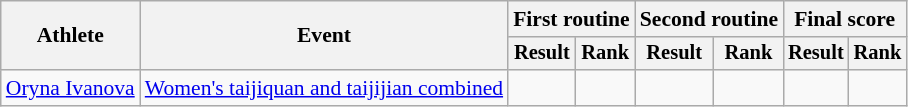<table class=wikitable style=font-size:90%;text-align:center>
<tr>
<th rowspan="2">Athlete</th>
<th rowspan="2">Event</th>
<th colspan="2">First routine</th>
<th colspan="2">Second routine</th>
<th colspan="2">Final score</th>
</tr>
<tr style="font-size:95%">
<th>Result</th>
<th>Rank</th>
<th>Result</th>
<th>Rank</th>
<th>Result</th>
<th>Rank</th>
</tr>
<tr align=center>
<td align=left><a href='#'>Oryna Ivanova</a></td>
<td align=left><a href='#'>Women's taijiquan and taijijian combined</a></td>
<td></td>
<td></td>
<td></td>
<td></td>
<td></td>
<td></td>
</tr>
</table>
